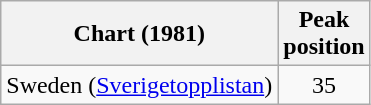<table class="wikitable">
<tr>
<th>Chart (1981)</th>
<th>Peak<br>position</th>
</tr>
<tr>
<td>Sweden (<a href='#'>Sverigetopplistan</a>)</td>
<td align="center">35</td>
</tr>
</table>
